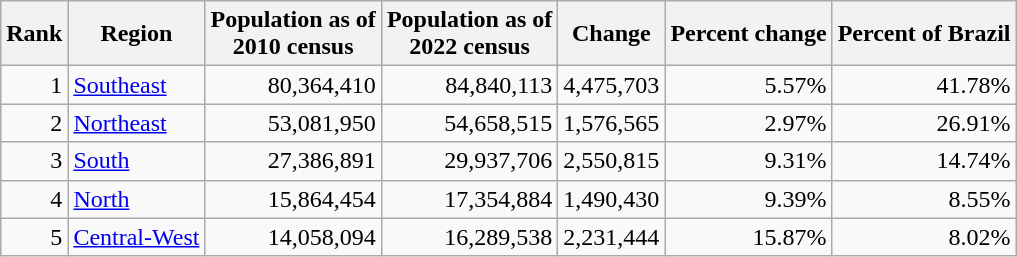<table class="wikitable sortable" style="text-align: right;">
<tr>
<th>Rank</th>
<th>Region</th>
<th>Population as of<br>2010 census</th>
<th>Population as of<br>2022 census</th>
<th data-sort-type="number">Change</th>
<th data-sort-type="number">Percent change</th>
<th data-sort-type="number">Percent of Brazil</th>
</tr>
<tr>
<td>1</td>
<td style="text-align: left;"><a href='#'>Southeast</a></td>
<td>80,364,410</td>
<td>84,840,113</td>
<td> 4,475,703</td>
<td> 5.57%</td>
<td>41.78%</td>
</tr>
<tr>
<td>2</td>
<td style="text-align: left;"><a href='#'>Northeast</a></td>
<td>53,081,950</td>
<td>54,658,515</td>
<td> 1,576,565</td>
<td> 2.97%</td>
<td>26.91%</td>
</tr>
<tr>
<td>3</td>
<td style="text-align: left;"><a href='#'>South</a></td>
<td>27,386,891</td>
<td>29,937,706</td>
<td> 2,550,815</td>
<td> 9.31%</td>
<td>14.74%</td>
</tr>
<tr>
<td>4</td>
<td style="text-align: left;"><a href='#'>North</a></td>
<td>15,864,454</td>
<td>17,354,884</td>
<td> 1,490,430</td>
<td> 9.39%</td>
<td>8.55%</td>
</tr>
<tr>
<td>5</td>
<td style="text-align: left;"><a href='#'>Central-West</a></td>
<td>14,058,094</td>
<td>16,289,538</td>
<td> 2,231,444</td>
<td> 15.87%</td>
<td>8.02%</td>
</tr>
</table>
